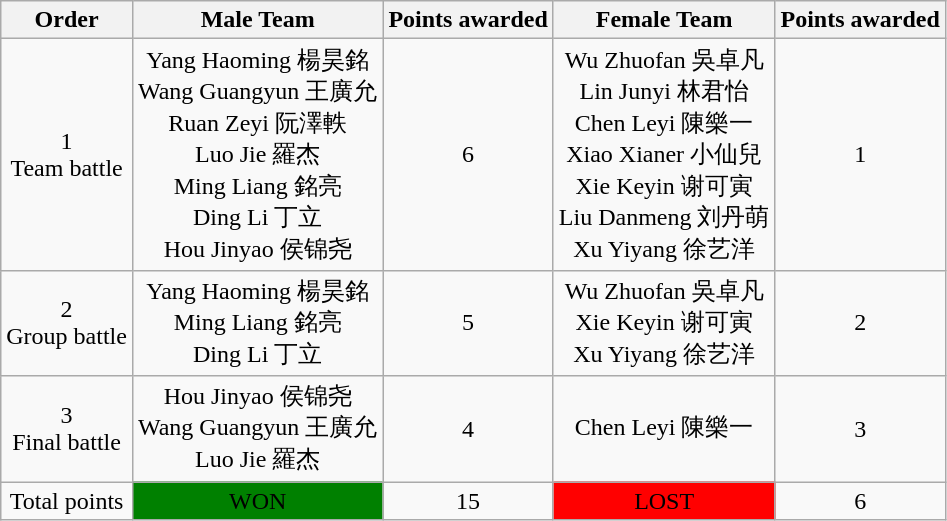<table class="wikitable" style="text-align:center">
<tr>
<th>Order</th>
<th>Male Team</th>
<th>Points awarded</th>
<th>Female Team</th>
<th>Points awarded</th>
</tr>
<tr>
<td>1 <br> Team battle</td>
<td>Yang Haoming 楊昊銘 <br> Wang Guangyun 王廣允 <br> Ruan Zeyi 阮澤軼 <br> Luo Jie 羅杰 <br> Ming Liang 銘亮 <br> Ding Li 丁立 <br> Hou Jinyao 侯锦尧</td>
<td>6</td>
<td>Wu Zhuofan 吳卓凡 <br> Lin Junyi 林君怡 <br> Chen Leyi 陳樂一 <br> Xiao Xianer 小仙兒 <br> Xie Keyin 谢可寅 <br> Liu Danmeng 刘丹萌 <br> Xu Yiyang 徐艺洋</td>
<td>1</td>
</tr>
<tr>
<td>2 <br> Group battle</td>
<td>Yang Haoming 楊昊銘 <br> Ming Liang 銘亮 <br> Ding Li 丁立</td>
<td>5</td>
<td>Wu Zhuofan 吳卓凡 <br> Xie Keyin 谢可寅 <br> Xu Yiyang 徐艺洋</td>
<td>2</td>
</tr>
<tr>
<td>3 <br> Final battle</td>
<td>Hou Jinyao 侯锦尧 <br> Wang Guangyun 王廣允 <br> Luo Jie 羅杰</td>
<td>4</td>
<td>Chen Leyi 陳樂一</td>
<td>3</td>
</tr>
<tr>
<td>Total points</td>
<td style="background:green; ">WON</td>
<td>15</td>
<td style="background:red; ">LOST</td>
<td>6</td>
</tr>
</table>
